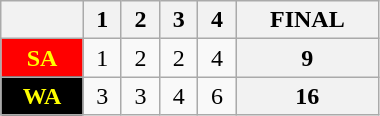<table class=wikitable style="width:20%;15%;15%;15%;15%;20%">
<tr>
<th></th>
<th>1</th>
<th>2</th>
<th>3</th>
<th>4</th>
<th>FINAL</th>
</tr>
<tr>
<th style="background:red; color:yellow">SA</th>
<td align=center>1</td>
<td align=center>2</td>
<td align=center>2</td>
<td align=center>4</td>
<th>9</th>
</tr>
<tr>
<th style="background:black; color:yellow">WA</th>
<td align=center>3</td>
<td align=center>3</td>
<td align=center>4</td>
<td align=center>6</td>
<th>16</th>
</tr>
</table>
